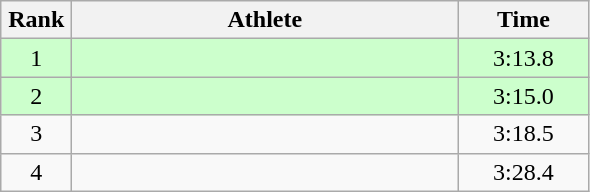<table class=wikitable style="text-align:center">
<tr>
<th width=40>Rank</th>
<th width=250>Athlete</th>
<th width=80>Time</th>
</tr>
<tr bgcolor="ccffcc">
<td>1</td>
<td align=left></td>
<td>3:13.8</td>
</tr>
<tr bgcolor="ccffcc">
<td>2</td>
<td align=left></td>
<td>3:15.0</td>
</tr>
<tr>
<td>3</td>
<td align=left></td>
<td>3:18.5</td>
</tr>
<tr>
<td>4</td>
<td align=left></td>
<td>3:28.4</td>
</tr>
</table>
